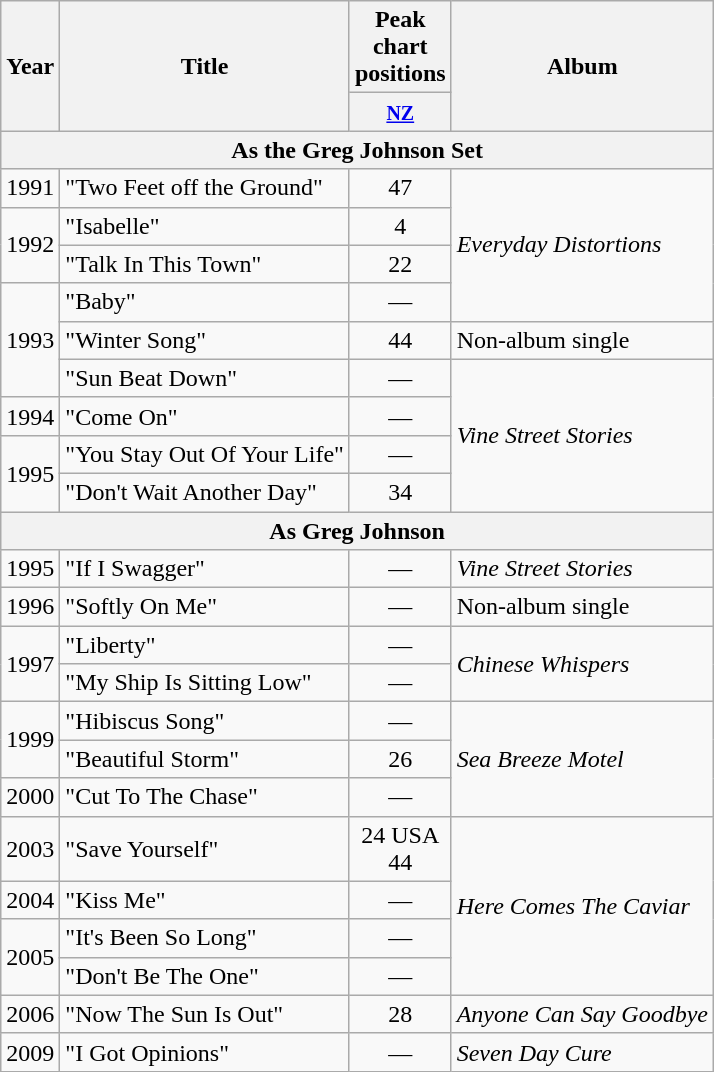<table class="wikitable">
<tr>
<th rowspan="2">Year</th>
<th rowspan="2">Title</th>
<th width="3em">Peak chart positions</th>
<th rowspan="2">Album</th>
</tr>
<tr>
<th><small><a href='#'>NZ</a></small></th>
</tr>
<tr>
<th colspan="4">As the Greg Johnson Set</th>
</tr>
<tr>
<td>1991</td>
<td>"Two Feet off the Ground"</td>
<td align="center">47</td>
<td rowspan="4"><em>Everyday Distortions</em></td>
</tr>
<tr>
<td rowspan="2">1992</td>
<td>"Isabelle"</td>
<td align="center">4</td>
</tr>
<tr>
<td>"Talk In This Town"</td>
<td align="center">22</td>
</tr>
<tr>
<td rowspan="3">1993</td>
<td>"Baby"</td>
<td align="center">—</td>
</tr>
<tr>
<td>"Winter Song"</td>
<td align="center">44</td>
<td>Non-album single</td>
</tr>
<tr>
<td>"Sun Beat Down"</td>
<td align="center">—</td>
<td rowspan="4"><em>Vine Street Stories</em></td>
</tr>
<tr>
<td>1994</td>
<td>"Come On"</td>
<td align="center">—</td>
</tr>
<tr>
<td rowspan="2">1995</td>
<td>"You Stay Out Of Your Life"</td>
<td align="center">—</td>
</tr>
<tr>
<td>"Don't Wait Another Day"</td>
<td align="center">34</td>
</tr>
<tr>
<th colspan="4">As Greg Johnson</th>
</tr>
<tr>
<td>1995</td>
<td>"If I Swagger"</td>
<td align="center">—</td>
<td><em>Vine Street Stories</em></td>
</tr>
<tr>
<td>1996</td>
<td>"Softly On Me"</td>
<td align="center">—</td>
<td>Non-album single</td>
</tr>
<tr>
<td rowspan="2">1997</td>
<td>"Liberty"</td>
<td align="center">—</td>
<td rowspan="2"><em>Chinese Whispers</em></td>
</tr>
<tr>
<td>"My Ship Is Sitting Low"</td>
<td align="center">—</td>
</tr>
<tr>
<td rowspan="2">1999</td>
<td>"Hibiscus Song"</td>
<td align="center">—</td>
<td rowspan="3"><em>Sea Breeze Motel</em></td>
</tr>
<tr>
<td>"Beautiful Storm"</td>
<td align="center">26</td>
</tr>
<tr>
<td>2000</td>
<td>"Cut To The Chase"</td>
<td align="center">—</td>
</tr>
<tr>
<td>2003</td>
<td>"Save Yourself"</td>
<td align="center">24 USA 44</td>
<td rowspan="4"><em>Here Comes The Caviar</em></td>
</tr>
<tr>
<td>2004</td>
<td>"Kiss Me"</td>
<td align="center">—</td>
</tr>
<tr>
<td rowspan="2">2005</td>
<td>"It's Been So Long"</td>
<td align="center">—</td>
</tr>
<tr>
<td>"Don't Be The One"</td>
<td align="center">—</td>
</tr>
<tr>
<td>2006</td>
<td>"Now The Sun Is Out"</td>
<td align="center">28</td>
<td><em>Anyone Can Say Goodbye</em></td>
</tr>
<tr>
<td>2009</td>
<td>"I Got Opinions"</td>
<td align="center">—</td>
<td><em>Seven Day Cure</em></td>
</tr>
</table>
